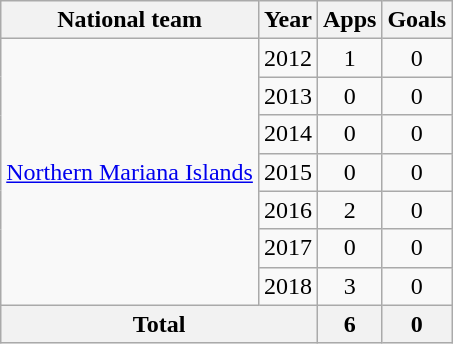<table class="wikitable" style="text-align:center">
<tr>
<th>National team</th>
<th>Year</th>
<th>Apps</th>
<th>Goals</th>
</tr>
<tr>
<td rowspan="7"><a href='#'>Northern Mariana Islands</a></td>
<td>2012</td>
<td>1</td>
<td>0</td>
</tr>
<tr>
<td>2013</td>
<td>0</td>
<td>0</td>
</tr>
<tr>
<td>2014</td>
<td>0</td>
<td>0</td>
</tr>
<tr>
<td>2015</td>
<td>0</td>
<td>0</td>
</tr>
<tr>
<td>2016</td>
<td>2</td>
<td>0</td>
</tr>
<tr>
<td>2017</td>
<td>0</td>
<td>0</td>
</tr>
<tr>
<td>2018</td>
<td>3</td>
<td>0</td>
</tr>
<tr>
<th colspan=2>Total</th>
<th>6</th>
<th>0</th>
</tr>
</table>
